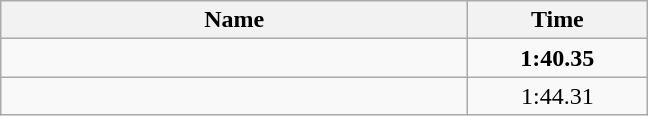<table class="wikitable" style="text-align:center;">
<tr>
<th style="width:19em">Name</th>
<th style="width:7em">Time</th>
</tr>
<tr>
<td align=left><strong></strong></td>
<td><strong>1:40.35</strong></td>
</tr>
<tr>
<td align=left></td>
<td>1:44.31</td>
</tr>
</table>
